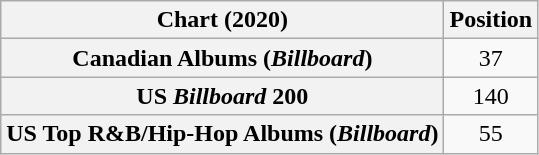<table class="wikitable sortable plainrowheaders" style="text-align:center">
<tr>
<th scope="col">Chart (2020)</th>
<th scope="col">Position</th>
</tr>
<tr>
<th scope="row">Canadian Albums (<em>Billboard</em>)</th>
<td>37</td>
</tr>
<tr>
<th scope="row">US <em>Billboard</em> 200</th>
<td>140</td>
</tr>
<tr>
<th scope="row">US Top R&B/Hip-Hop Albums (<em>Billboard</em>)</th>
<td>55</td>
</tr>
</table>
